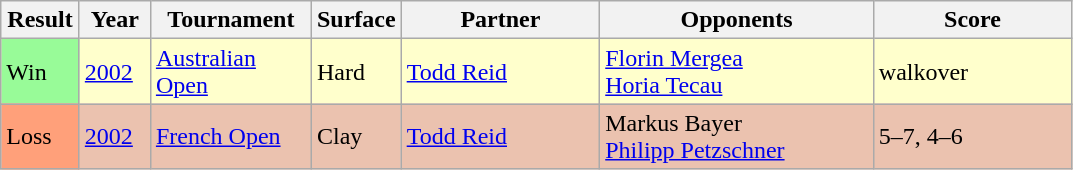<table class="sortable wikitable">
<tr>
<th style="width:45px;">Result</th>
<th style="width:40px;">Year</th>
<th style="width:100px;">Tournament</th>
<th style="width:50px;">Surface</th>
<th style="width:125px;">Partner</th>
<th style="width:175px;">Opponents</th>
<th style="width:125px;" class="unsortable">Score</th>
</tr>
<tr style="background:#ffffcc;">
<td style="background:#98fb98;">Win</td>
<td><a href='#'>2002</a></td>
<td><a href='#'>Australian Open</a></td>
<td>Hard</td>
<td> <a href='#'>Todd Reid</a></td>
<td> <a href='#'>Florin Mergea</a> <br>  <a href='#'>Horia Tecau</a></td>
<td>walkover</td>
</tr>
<tr style="background:#ebc2af;">
<td style="background:#ffa07a;">Loss</td>
<td><a href='#'>2002</a></td>
<td><a href='#'>French Open</a></td>
<td>Clay</td>
<td> <a href='#'>Todd Reid</a></td>
<td> Markus Bayer <br>  <a href='#'>Philipp Petzschner</a></td>
<td>5–7, 4–6</td>
</tr>
</table>
